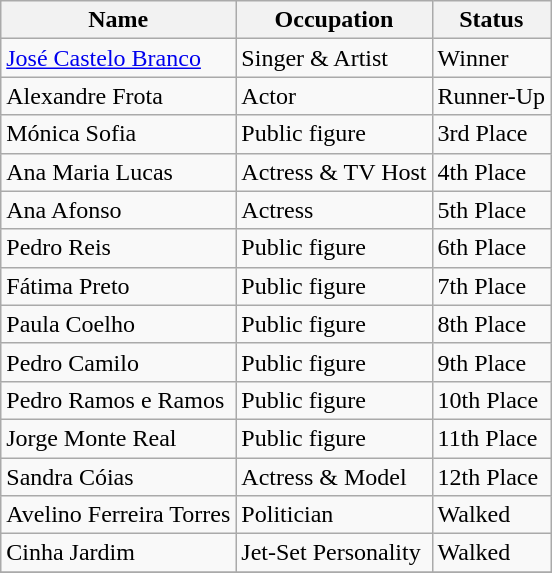<table class=wikitable>
<tr>
<th>Name</th>
<th>Occupation</th>
<th>Status</th>
</tr>
<tr>
<td><a href='#'>José Castelo Branco</a></td>
<td>Singer & Artist</td>
<td>Winner</td>
</tr>
<tr>
<td>Alexandre Frota</td>
<td>Actor</td>
<td>Runner-Up</td>
</tr>
<tr>
<td>Mónica Sofia</td>
<td>Public figure</td>
<td>3rd Place</td>
</tr>
<tr>
<td>Ana Maria Lucas</td>
<td>Actress & TV Host</td>
<td>4th Place</td>
</tr>
<tr>
<td>Ana Afonso</td>
<td>Actress</td>
<td>5th Place</td>
</tr>
<tr>
<td>Pedro Reis</td>
<td>Public figure</td>
<td>6th Place</td>
</tr>
<tr>
<td>Fátima Preto</td>
<td>Public figure</td>
<td>7th Place</td>
</tr>
<tr>
<td>Paula Coelho</td>
<td>Public figure</td>
<td>8th Place</td>
</tr>
<tr>
<td>Pedro Camilo</td>
<td>Public figure</td>
<td>9th Place</td>
</tr>
<tr>
<td>Pedro Ramos e Ramos</td>
<td>Public figure</td>
<td>10th Place</td>
</tr>
<tr>
<td>Jorge Monte Real</td>
<td>Public figure</td>
<td>11th Place</td>
</tr>
<tr>
<td>Sandra Cóias</td>
<td>Actress & Model</td>
<td>12th Place</td>
</tr>
<tr>
<td>Avelino Ferreira Torres</td>
<td>Politician</td>
<td>Walked</td>
</tr>
<tr>
<td>Cinha Jardim</td>
<td>Jet-Set Personality</td>
<td>Walked</td>
</tr>
<tr>
</tr>
</table>
